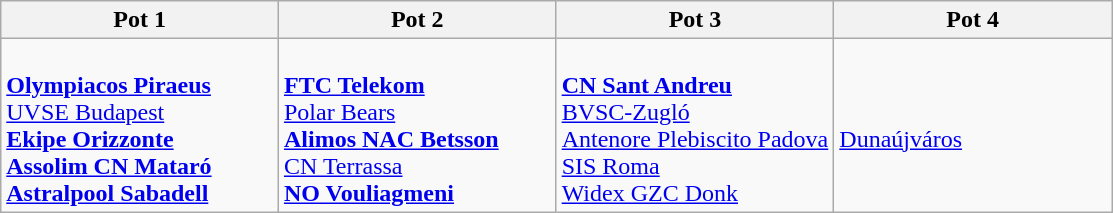<table class="wikitable">
<tr>
<th width=25%>Pot 1</th>
<th width=25%>Pot 2</th>
<th width=25%>Pot 3</th>
<th width=25%>Pot 4</th>
</tr>
<tr>
<td><br> <strong><a href='#'>Olympiacos Piraeus</a></strong><br>
 <a href='#'>UVSE Budapest</a><br>
 <strong><a href='#'>Ekipe Orizzonte</a></strong> <br>
 <strong><a href='#'>Assolim CN Mataró</a></strong><br>
 <strong><a href='#'>Astralpool Sabadell</a></strong></td>
<td><br> <strong><a href='#'>FTC Telekom</a></strong><br>
 <a href='#'>Polar Bears</a><br>
 <strong><a href='#'>Alimos NAC Betsson</a></strong> <br>
 <a href='#'>CN Terrassa</a><br>
 <strong><a href='#'>NO Vouliagmeni</a></strong></td>
<td><br> <strong><a href='#'>CN Sant Andreu</a></strong><br>
 <a href='#'>BVSC-Zugló</a><br>
 <a href='#'>Antenore Plebiscito Padova</a><br>
 <a href='#'>SIS Roma</a><br>
 <a href='#'>Widex GZC Donk</a><br></td>
<td><br> <a href='#'>Dunaújváros</a></td>
</tr>
</table>
